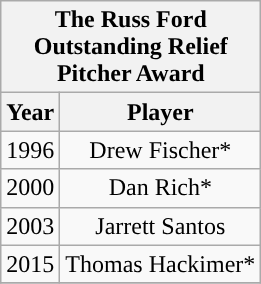<table class="wikitable" style="display: inline-table; margin-right: 20px; text-align:center">
<tr>
<th scope="col" colspan="2" style="width: 145px;">The Russ Ford Outstanding Relief Pitcher Award</th>
</tr>
<tr>
<th scope="col">Year</th>
<th scope="col">Player</th>
</tr>
<tr>
<td>1996</td>
<td>Drew Fischer*</td>
</tr>
<tr>
<td>2000</td>
<td>Dan Rich*</td>
</tr>
<tr>
<td>2003</td>
<td>Jarrett Santos</td>
</tr>
<tr>
<td>2015</td>
<td>Thomas Hackimer*</td>
</tr>
<tr>
</tr>
</table>
